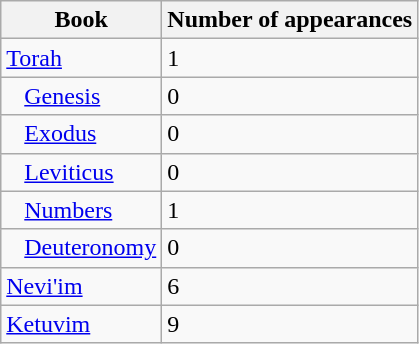<table class="wikitable">
<tr>
<th><strong>Book</strong></th>
<th>Number of appearances</th>
</tr>
<tr>
<td><a href='#'>Torah</a></td>
<td>1</td>
</tr>
<tr>
<td>   <a href='#'>Genesis</a></td>
<td>0</td>
</tr>
<tr>
<td>   <a href='#'>Exodus</a></td>
<td>0</td>
</tr>
<tr>
<td>   <a href='#'>Leviticus</a></td>
<td>0</td>
</tr>
<tr>
<td>   <a href='#'>Numbers</a></td>
<td>1</td>
</tr>
<tr>
<td>   <a href='#'>Deuteronomy</a></td>
<td>0</td>
</tr>
<tr>
<td><a href='#'>Nevi'im</a></td>
<td>6</td>
</tr>
<tr>
<td><a href='#'>Ketuvim</a></td>
<td>9</td>
</tr>
</table>
